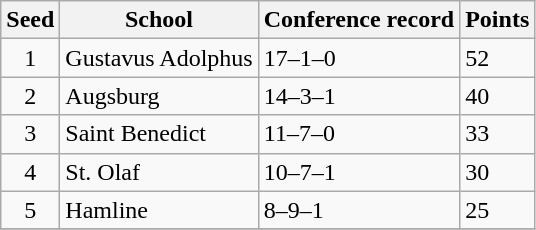<table class="wikitable">
<tr>
<th>Seed</th>
<th>School</th>
<th>Conference record</th>
<th>Points</th>
</tr>
<tr>
<td align=center>1</td>
<td>Gustavus Adolphus</td>
<td>17–1–0</td>
<td>52</td>
</tr>
<tr>
<td align=center>2</td>
<td>Augsburg</td>
<td>14–3–1</td>
<td>40</td>
</tr>
<tr>
<td align=center>3</td>
<td>Saint Benedict</td>
<td>11–7–0</td>
<td>33</td>
</tr>
<tr>
<td align=center>4</td>
<td>St. Olaf</td>
<td>10–7–1</td>
<td>30</td>
</tr>
<tr>
<td align=center>5</td>
<td>Hamline</td>
<td>8–9–1</td>
<td>25</td>
</tr>
<tr>
</tr>
</table>
